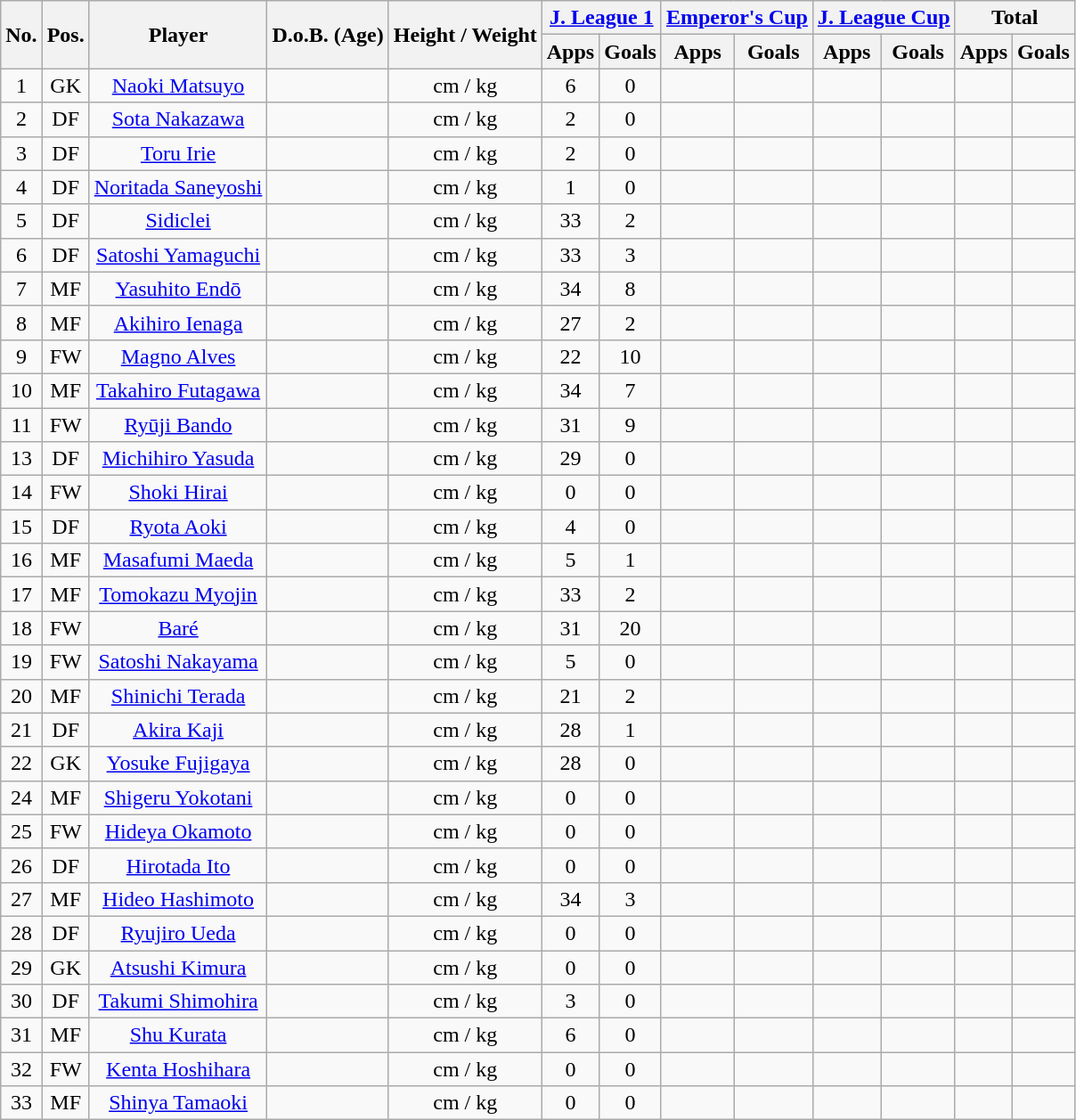<table class="wikitable" style="text-align:center;">
<tr>
<th rowspan="2">No.</th>
<th rowspan="2">Pos.</th>
<th rowspan="2">Player</th>
<th rowspan="2">D.o.B. (Age)</th>
<th rowspan="2">Height / Weight</th>
<th colspan="2"><a href='#'>J. League 1</a></th>
<th colspan="2"><a href='#'>Emperor's Cup</a></th>
<th colspan="2"><a href='#'>J. League Cup</a></th>
<th colspan="2">Total</th>
</tr>
<tr>
<th>Apps</th>
<th>Goals</th>
<th>Apps</th>
<th>Goals</th>
<th>Apps</th>
<th>Goals</th>
<th>Apps</th>
<th>Goals</th>
</tr>
<tr>
<td>1</td>
<td>GK</td>
<td><a href='#'>Naoki Matsuyo</a></td>
<td></td>
<td>cm / kg</td>
<td>6</td>
<td>0</td>
<td></td>
<td></td>
<td></td>
<td></td>
<td></td>
<td></td>
</tr>
<tr>
<td>2</td>
<td>DF</td>
<td><a href='#'>Sota Nakazawa</a></td>
<td></td>
<td>cm / kg</td>
<td>2</td>
<td>0</td>
<td></td>
<td></td>
<td></td>
<td></td>
<td></td>
<td></td>
</tr>
<tr>
<td>3</td>
<td>DF</td>
<td><a href='#'>Toru Irie</a></td>
<td></td>
<td>cm / kg</td>
<td>2</td>
<td>0</td>
<td></td>
<td></td>
<td></td>
<td></td>
<td></td>
<td></td>
</tr>
<tr>
<td>4</td>
<td>DF</td>
<td><a href='#'>Noritada Saneyoshi</a></td>
<td></td>
<td>cm / kg</td>
<td>1</td>
<td>0</td>
<td></td>
<td></td>
<td></td>
<td></td>
<td></td>
<td></td>
</tr>
<tr>
<td>5</td>
<td>DF</td>
<td><a href='#'>Sidiclei</a></td>
<td></td>
<td>cm / kg</td>
<td>33</td>
<td>2</td>
<td></td>
<td></td>
<td></td>
<td></td>
<td></td>
<td></td>
</tr>
<tr>
<td>6</td>
<td>DF</td>
<td><a href='#'>Satoshi Yamaguchi</a></td>
<td></td>
<td>cm / kg</td>
<td>33</td>
<td>3</td>
<td></td>
<td></td>
<td></td>
<td></td>
<td></td>
<td></td>
</tr>
<tr>
<td>7</td>
<td>MF</td>
<td><a href='#'>Yasuhito Endō</a></td>
<td></td>
<td>cm / kg</td>
<td>34</td>
<td>8</td>
<td></td>
<td></td>
<td></td>
<td></td>
<td></td>
<td></td>
</tr>
<tr>
<td>8</td>
<td>MF</td>
<td><a href='#'>Akihiro Ienaga</a></td>
<td></td>
<td>cm / kg</td>
<td>27</td>
<td>2</td>
<td></td>
<td></td>
<td></td>
<td></td>
<td></td>
<td></td>
</tr>
<tr>
<td>9</td>
<td>FW</td>
<td><a href='#'>Magno Alves</a></td>
<td></td>
<td>cm / kg</td>
<td>22</td>
<td>10</td>
<td></td>
<td></td>
<td></td>
<td></td>
<td></td>
<td></td>
</tr>
<tr>
<td>10</td>
<td>MF</td>
<td><a href='#'>Takahiro Futagawa</a></td>
<td></td>
<td>cm / kg</td>
<td>34</td>
<td>7</td>
<td></td>
<td></td>
<td></td>
<td></td>
<td></td>
<td></td>
</tr>
<tr>
<td>11</td>
<td>FW</td>
<td><a href='#'>Ryūji Bando</a></td>
<td></td>
<td>cm / kg</td>
<td>31</td>
<td>9</td>
<td></td>
<td></td>
<td></td>
<td></td>
<td></td>
<td></td>
</tr>
<tr>
<td>13</td>
<td>DF</td>
<td><a href='#'>Michihiro Yasuda</a></td>
<td></td>
<td>cm / kg</td>
<td>29</td>
<td>0</td>
<td></td>
<td></td>
<td></td>
<td></td>
<td></td>
<td></td>
</tr>
<tr>
<td>14</td>
<td>FW</td>
<td><a href='#'>Shoki Hirai</a></td>
<td></td>
<td>cm / kg</td>
<td>0</td>
<td>0</td>
<td></td>
<td></td>
<td></td>
<td></td>
<td></td>
<td></td>
</tr>
<tr>
<td>15</td>
<td>DF</td>
<td><a href='#'>Ryota Aoki</a></td>
<td></td>
<td>cm / kg</td>
<td>4</td>
<td>0</td>
<td></td>
<td></td>
<td></td>
<td></td>
<td></td>
<td></td>
</tr>
<tr>
<td>16</td>
<td>MF</td>
<td><a href='#'>Masafumi Maeda</a></td>
<td></td>
<td>cm / kg</td>
<td>5</td>
<td>1</td>
<td></td>
<td></td>
<td></td>
<td></td>
<td></td>
<td></td>
</tr>
<tr>
<td>17</td>
<td>MF</td>
<td><a href='#'>Tomokazu Myojin</a></td>
<td></td>
<td>cm / kg</td>
<td>33</td>
<td>2</td>
<td></td>
<td></td>
<td></td>
<td></td>
<td></td>
<td></td>
</tr>
<tr>
<td>18</td>
<td>FW</td>
<td><a href='#'>Baré</a></td>
<td></td>
<td>cm / kg</td>
<td>31</td>
<td>20</td>
<td></td>
<td></td>
<td></td>
<td></td>
<td></td>
<td></td>
</tr>
<tr>
<td>19</td>
<td>FW</td>
<td><a href='#'>Satoshi Nakayama</a></td>
<td></td>
<td>cm / kg</td>
<td>5</td>
<td>0</td>
<td></td>
<td></td>
<td></td>
<td></td>
<td></td>
<td></td>
</tr>
<tr>
<td>20</td>
<td>MF</td>
<td><a href='#'>Shinichi Terada</a></td>
<td></td>
<td>cm / kg</td>
<td>21</td>
<td>2</td>
<td></td>
<td></td>
<td></td>
<td></td>
<td></td>
<td></td>
</tr>
<tr>
<td>21</td>
<td>DF</td>
<td><a href='#'>Akira Kaji</a></td>
<td></td>
<td>cm / kg</td>
<td>28</td>
<td>1</td>
<td></td>
<td></td>
<td></td>
<td></td>
<td></td>
<td></td>
</tr>
<tr>
<td>22</td>
<td>GK</td>
<td><a href='#'>Yosuke Fujigaya</a></td>
<td></td>
<td>cm / kg</td>
<td>28</td>
<td>0</td>
<td></td>
<td></td>
<td></td>
<td></td>
<td></td>
<td></td>
</tr>
<tr>
<td>24</td>
<td>MF</td>
<td><a href='#'>Shigeru Yokotani</a></td>
<td></td>
<td>cm / kg</td>
<td>0</td>
<td>0</td>
<td></td>
<td></td>
<td></td>
<td></td>
<td></td>
<td></td>
</tr>
<tr>
<td>25</td>
<td>FW</td>
<td><a href='#'>Hideya Okamoto</a></td>
<td></td>
<td>cm / kg</td>
<td>0</td>
<td>0</td>
<td></td>
<td></td>
<td></td>
<td></td>
<td></td>
<td></td>
</tr>
<tr>
<td>26</td>
<td>DF</td>
<td><a href='#'>Hirotada Ito</a></td>
<td></td>
<td>cm / kg</td>
<td>0</td>
<td>0</td>
<td></td>
<td></td>
<td></td>
<td></td>
<td></td>
<td></td>
</tr>
<tr>
<td>27</td>
<td>MF</td>
<td><a href='#'>Hideo Hashimoto</a></td>
<td></td>
<td>cm / kg</td>
<td>34</td>
<td>3</td>
<td></td>
<td></td>
<td></td>
<td></td>
<td></td>
<td></td>
</tr>
<tr>
<td>28</td>
<td>DF</td>
<td><a href='#'>Ryujiro Ueda</a></td>
<td></td>
<td>cm / kg</td>
<td>0</td>
<td>0</td>
<td></td>
<td></td>
<td></td>
<td></td>
<td></td>
<td></td>
</tr>
<tr>
<td>29</td>
<td>GK</td>
<td><a href='#'>Atsushi Kimura</a></td>
<td></td>
<td>cm / kg</td>
<td>0</td>
<td>0</td>
<td></td>
<td></td>
<td></td>
<td></td>
<td></td>
<td></td>
</tr>
<tr>
<td>30</td>
<td>DF</td>
<td><a href='#'>Takumi Shimohira</a></td>
<td></td>
<td>cm / kg</td>
<td>3</td>
<td>0</td>
<td></td>
<td></td>
<td></td>
<td></td>
<td></td>
<td></td>
</tr>
<tr>
<td>31</td>
<td>MF</td>
<td><a href='#'>Shu Kurata</a></td>
<td></td>
<td>cm / kg</td>
<td>6</td>
<td>0</td>
<td></td>
<td></td>
<td></td>
<td></td>
<td></td>
<td></td>
</tr>
<tr>
<td>32</td>
<td>FW</td>
<td><a href='#'>Kenta Hoshihara</a></td>
<td></td>
<td>cm / kg</td>
<td>0</td>
<td>0</td>
<td></td>
<td></td>
<td></td>
<td></td>
<td></td>
<td></td>
</tr>
<tr>
<td>33</td>
<td>MF</td>
<td><a href='#'>Shinya Tamaoki</a></td>
<td></td>
<td>cm / kg</td>
<td>0</td>
<td>0</td>
<td></td>
<td></td>
<td></td>
<td></td>
<td></td>
<td></td>
</tr>
</table>
